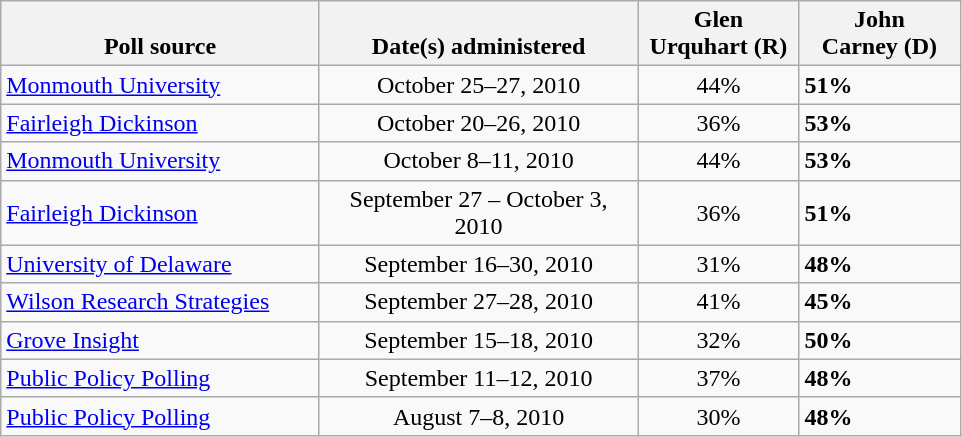<table class="wikitable">
<tr valign=bottom>
<th width=205px>Poll source</th>
<th width=205px>Date(s) administered</th>
<th width=100px>Glen<br>Urquhart (R)</th>
<th width=100px>John<br>Carney (D)</th>
</tr>
<tr>
<td><a href='#'>Monmouth University</a></td>
<td align=center>October 25–27, 2010</td>
<td align=center>44%</td>
<td><strong>51%</strong></td>
</tr>
<tr>
<td><a href='#'>Fairleigh Dickinson</a></td>
<td align=center>October 20–26, 2010</td>
<td align=center>36%</td>
<td><strong>53%</strong></td>
</tr>
<tr>
<td><a href='#'>Monmouth University</a></td>
<td align=center>October 8–11, 2010</td>
<td align=center>44%</td>
<td><strong>53%</strong></td>
</tr>
<tr>
<td><a href='#'>Fairleigh Dickinson</a></td>
<td align=center>September 27 – October 3, 2010</td>
<td align=center>36%</td>
<td><strong>51%</strong></td>
</tr>
<tr>
<td><a href='#'>University of Delaware</a></td>
<td align=center>September 16–30, 2010</td>
<td align=center>31%</td>
<td><strong>48%</strong></td>
</tr>
<tr>
<td><a href='#'>Wilson Research Strategies</a></td>
<td align=center>September 27–28, 2010</td>
<td align=center>41%</td>
<td><strong>45%</strong></td>
</tr>
<tr>
<td><a href='#'>Grove Insight</a></td>
<td align=center>September 15–18, 2010</td>
<td align=center>32%</td>
<td><strong>50%</strong></td>
</tr>
<tr>
<td><a href='#'>Public Policy Polling</a></td>
<td align=center>September 11–12, 2010</td>
<td align=center>37%</td>
<td><strong>48%</strong></td>
</tr>
<tr>
<td><a href='#'>Public Policy Polling</a></td>
<td align=center>August 7–8, 2010</td>
<td align=center>30%</td>
<td><strong>48%</strong></td>
</tr>
</table>
